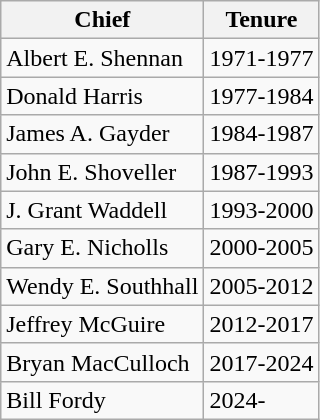<table class="wikitable">
<tr>
<th>Chief</th>
<th>Tenure</th>
</tr>
<tr>
<td>Albert E. Shennan</td>
<td>1971-1977</td>
</tr>
<tr>
<td>Donald Harris</td>
<td>1977-1984</td>
</tr>
<tr>
<td>James A. Gayder</td>
<td>1984-1987</td>
</tr>
<tr>
<td>John E. Shoveller</td>
<td>1987-1993</td>
</tr>
<tr>
<td>J. Grant Waddell</td>
<td>1993-2000</td>
</tr>
<tr>
<td>Gary E. Nicholls</td>
<td>2000-2005</td>
</tr>
<tr>
<td>Wendy E. Southhall</td>
<td>2005-2012</td>
</tr>
<tr>
<td>Jeffrey McGuire</td>
<td>2012-2017</td>
</tr>
<tr>
<td>Bryan MacCulloch</td>
<td>2017-2024</td>
</tr>
<tr>
<td>Bill Fordy</td>
<td>2024-</td>
</tr>
</table>
